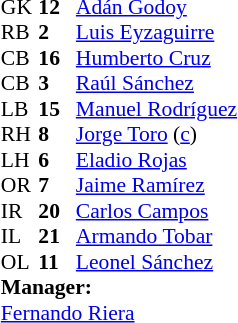<table style="font-size:90%; margin:0.2em auto;" cellspacing="0" cellpadding="0">
<tr>
<th width="25"></th>
<th width="25"></th>
</tr>
<tr>
<td>GK</td>
<td><strong>12</strong></td>
<td><a href='#'>Adán Godoy</a></td>
</tr>
<tr>
<td>RB</td>
<td><strong>2</strong></td>
<td><a href='#'>Luis Eyzaguirre</a></td>
</tr>
<tr>
<td>CB</td>
<td><strong>16</strong></td>
<td><a href='#'>Humberto Cruz</a></td>
</tr>
<tr>
<td>CB</td>
<td><strong>3</strong></td>
<td><a href='#'>Raúl Sánchez</a></td>
</tr>
<tr>
<td>LB</td>
<td><strong>15</strong></td>
<td><a href='#'>Manuel Rodríguez</a></td>
</tr>
<tr>
<td>RH</td>
<td><strong>8</strong></td>
<td><a href='#'>Jorge Toro</a> (<a href='#'>c</a>)</td>
</tr>
<tr>
<td>LH</td>
<td><strong>6</strong></td>
<td><a href='#'>Eladio Rojas</a></td>
</tr>
<tr>
<td>OR</td>
<td><strong>7</strong></td>
<td><a href='#'>Jaime Ramírez</a></td>
</tr>
<tr>
<td>IR</td>
<td><strong>20</strong></td>
<td><a href='#'>Carlos Campos</a></td>
</tr>
<tr>
<td>IL</td>
<td><strong>21</strong></td>
<td><a href='#'>Armando Tobar</a></td>
</tr>
<tr>
<td>OL</td>
<td><strong>11</strong></td>
<td><a href='#'>Leonel Sánchez</a></td>
</tr>
<tr>
<td colspan="3"><strong>Manager:</strong></td>
</tr>
<tr>
<td colspan="3"><a href='#'>Fernando Riera</a></td>
</tr>
</table>
